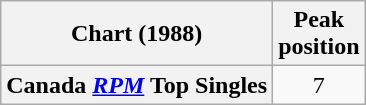<table class="wikitable sortable plainrowheaders" style="text-align:center">
<tr>
<th>Chart (1988)</th>
<th>Peak<br>position</th>
</tr>
<tr>
<th scope="row">Canada <em><a href='#'>RPM</a></em> Top Singles</th>
<td>7</td>
</tr>
</table>
